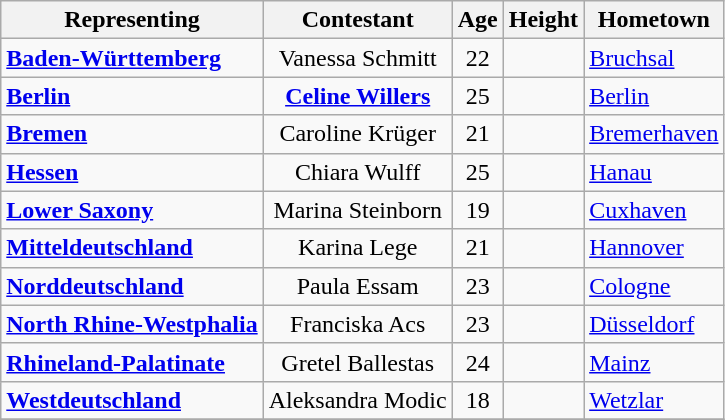<table class="sortable wikitable">
<tr>
<th>Representing</th>
<th>Contestant</th>
<th>Age</th>
<th>Height</th>
<th>Hometown</th>
</tr>
<tr>
<td> <strong><a href='#'>Baden-Württemberg</a></strong></td>
<td style="text-align:center;">Vanessa Schmitt</td>
<td style="text-align:center;">22</td>
<td style="text-align:center;"></td>
<td><a href='#'>Bruchsal</a></td>
</tr>
<tr>
<td> <strong><a href='#'>Berlin</a></strong></td>
<td style="text-align:center;"><strong><a href='#'>Celine Willers</a></strong></td>
<td style="text-align:center;">25</td>
<td style="text-align:center;"></td>
<td><a href='#'>Berlin</a></td>
</tr>
<tr>
<td> <strong><a href='#'>Bremen</a></strong></td>
<td style="text-align:center;">Caroline Krüger</td>
<td style="text-align:center;">21</td>
<td style="text-align:center;"></td>
<td><a href='#'>Bremerhaven</a></td>
</tr>
<tr>
<td> <strong><a href='#'>Hessen</a></strong></td>
<td style="text-align:center;">Chiara Wulff</td>
<td style="text-align:center;">25</td>
<td style="text-align:center;"></td>
<td><a href='#'>Hanau</a></td>
</tr>
<tr>
<td> <strong><a href='#'>Lower Saxony</a></strong></td>
<td style="text-align:center;">Marina Steinborn</td>
<td style="text-align:center;">19</td>
<td style="text-align:center;"></td>
<td><a href='#'>Cuxhaven</a></td>
</tr>
<tr>
<td> <strong><a href='#'>Mitteldeutschland</a></strong></td>
<td style="text-align:center;">Karina Lege</td>
<td style="text-align:center;">21</td>
<td style="text-align:center;"></td>
<td><a href='#'>Hannover</a></td>
</tr>
<tr>
<td> <strong><a href='#'>Norddeutschland</a></strong></td>
<td style="text-align:center;">Paula Essam</td>
<td style="text-align:center;">23</td>
<td style="text-align:center;"></td>
<td><a href='#'>Cologne</a></td>
</tr>
<tr>
<td> <strong><a href='#'>North Rhine-Westphalia</a></strong></td>
<td style="text-align:center;">Franciska Acs</td>
<td style="text-align:center;">23</td>
<td style="text-align:center;"></td>
<td><a href='#'>Düsseldorf</a></td>
</tr>
<tr>
<td> <strong><a href='#'>Rhineland-Palatinate</a></strong></td>
<td style="text-align:center;">Gretel Ballestas</td>
<td style="text-align:center;">24</td>
<td style="text-align:center;"></td>
<td><a href='#'>Mainz</a></td>
</tr>
<tr>
<td> <strong><a href='#'>Westdeutschland</a></strong></td>
<td style="text-align:center;">Aleksandra Modic</td>
<td style="text-align:center;">18</td>
<td style="text-align:center;"></td>
<td><a href='#'>Wetzlar</a></td>
</tr>
<tr>
</tr>
</table>
